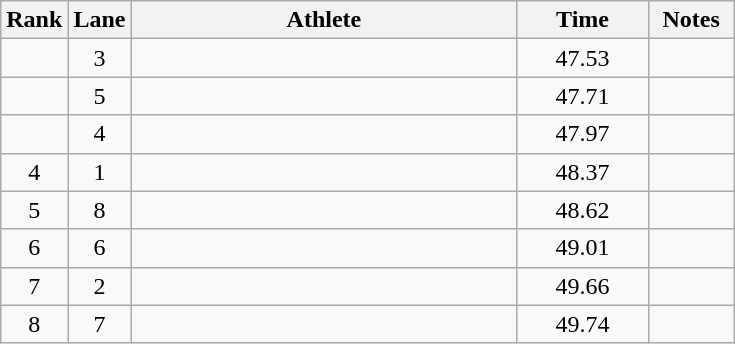<table class="wikitable sortable" style="text-align:center">
<tr>
<th width=10>Rank</th>
<th width=10>Lane</th>
<th width=250>Athlete</th>
<th width=80>Time</th>
<th width=50>Notes</th>
</tr>
<tr>
<td></td>
<td>3</td>
<td align=left></td>
<td>47.53</td>
<td></td>
</tr>
<tr>
<td></td>
<td>5</td>
<td align=left></td>
<td>47.71</td>
<td></td>
</tr>
<tr>
<td></td>
<td>4</td>
<td align=left></td>
<td>47.97</td>
<td></td>
</tr>
<tr>
<td>4</td>
<td>1</td>
<td align=left></td>
<td>48.37</td>
<td></td>
</tr>
<tr>
<td>5</td>
<td>8</td>
<td align=left></td>
<td>48.62</td>
<td></td>
</tr>
<tr>
<td>6</td>
<td>6</td>
<td align=left></td>
<td>49.01</td>
<td></td>
</tr>
<tr>
<td>7</td>
<td>2</td>
<td align=left></td>
<td>49.66</td>
<td></td>
</tr>
<tr>
<td>8</td>
<td>7</td>
<td align=left></td>
<td>49.74</td>
<td></td>
</tr>
</table>
